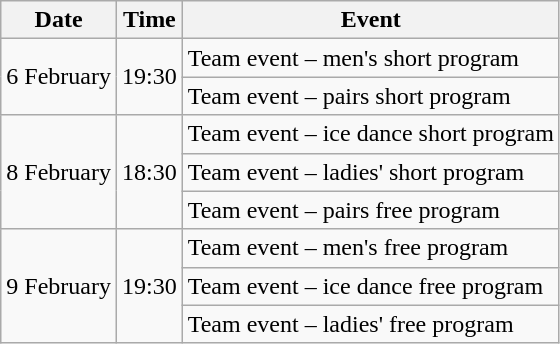<table class=wikitable>
<tr>
<th>Date</th>
<th>Time</th>
<th>Event</th>
</tr>
<tr>
<td rowspan=2>6 February</td>
<td rowspan=2>19:30</td>
<td>Team event – men's short program</td>
</tr>
<tr>
<td>Team event – pairs short program</td>
</tr>
<tr>
<td rowspan=3>8 February</td>
<td rowspan=3>18:30</td>
<td>Team event – ice dance short program</td>
</tr>
<tr>
<td>Team event – ladies' short program</td>
</tr>
<tr>
<td>Team event – pairs free program</td>
</tr>
<tr>
<td rowspan=3>9 February</td>
<td rowspan=3>19:30</td>
<td>Team event – men's free program</td>
</tr>
<tr>
<td>Team event – ice dance free program</td>
</tr>
<tr>
<td>Team event – ladies' free program</td>
</tr>
</table>
